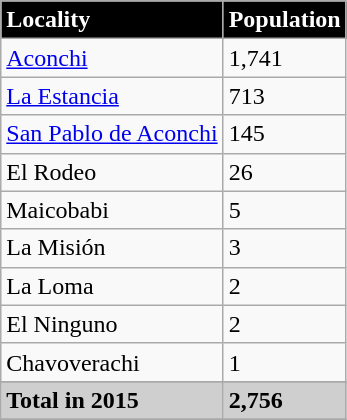<table class="wikitable">
<tr style="background:#000000; color:#FFFFFF;">
<td><strong>Locality</strong></td>
<td><strong>Population</strong></td>
</tr>
<tr>
<td><a href='#'>Aconchi</a></td>
<td>1,741</td>
</tr>
<tr>
<td><a href='#'>La Estancia</a></td>
<td>713</td>
</tr>
<tr>
<td><a href='#'>San Pablo de Aconchi</a></td>
<td>145</td>
</tr>
<tr>
<td>El Rodeo</td>
<td>26</td>
</tr>
<tr>
<td>Maicobabi</td>
<td>5</td>
</tr>
<tr>
<td>La Misión</td>
<td>3</td>
</tr>
<tr>
<td>La Loma</td>
<td>2</td>
</tr>
<tr>
<td>El Ninguno</td>
<td>2</td>
</tr>
<tr>
<td>Chavoverachi</td>
<td>1</td>
</tr>
<tr>
</tr>
<tr style="background:#CFCFCF;">
<td><strong>Total in 2015</strong></td>
<td><strong>2,756</strong></td>
</tr>
<tr>
</tr>
</table>
